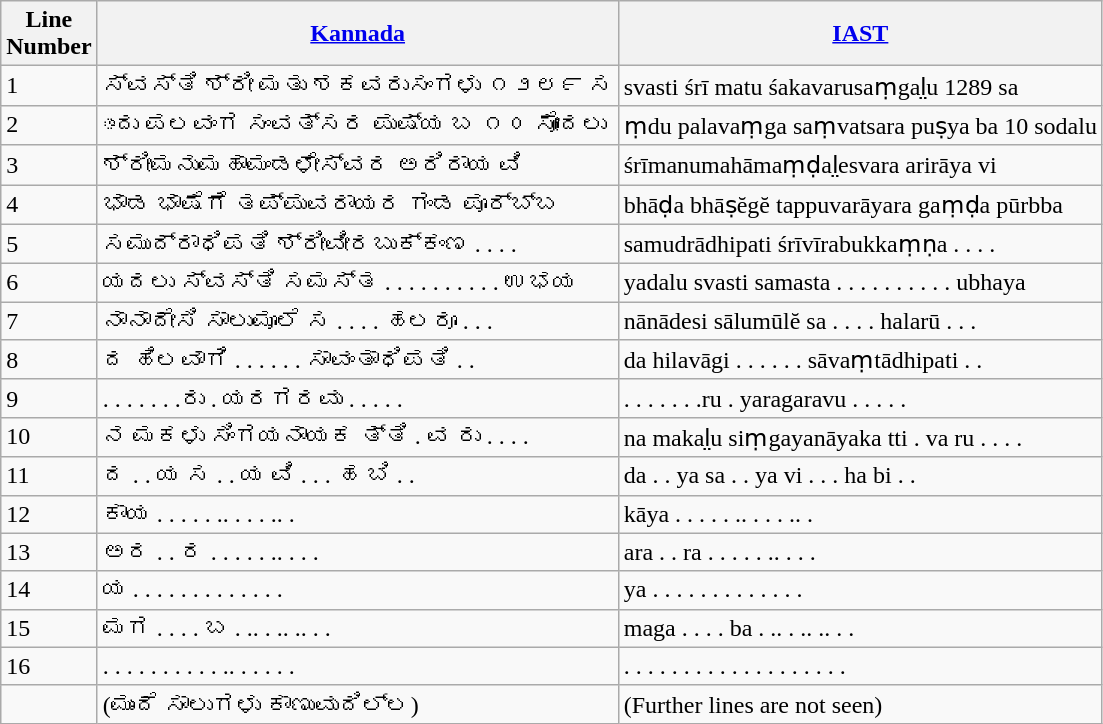<table class="wikitable">
<tr>
<th>Line<br>Number</th>
<th><a href='#'>Kannada</a></th>
<th><a href='#'>IAST</a></th>
</tr>
<tr>
<td>1</td>
<td>ಸ್ವಸ್ತಿ ಶ್ರೀ ಮತು ಶಕವರುಸಂಗಳು ೧೨೮೯ ಸ</td>
<td>svasti śrī matu śakavarusaṃgal̤u 1289 sa</td>
</tr>
<tr>
<td>2</td>
<td>ಂದು ಪಲವಂಗ ಸಂವತ್ಸರ ಪುಷ್ಯ ಬ ೧೦ ಸೋದಲು</td>
<td>ṃdu palavaṃga saṃvatsara puṣya ba 10 sodalu</td>
</tr>
<tr>
<td>3</td>
<td>ಶ್ರೀಮನುಮಹಾಮಂಡಳೇಸ್ವರ ಅರಿರಾಯ ವಿ</td>
<td>śrīmanumahāmaṃḍal̤esvara arirāya vi</td>
</tr>
<tr>
<td>4</td>
<td>ಭಾಡ ಭಾಷೆಗೆ ತಪ್ಪುವರಾಯರ ಗಂಡ ಪೂರ್ಬ್ಬ</td>
<td>bhāḍa bhāṣĕgĕ tappuvarāyara gaṃḍa pūrbba</td>
</tr>
<tr>
<td>5</td>
<td>ಸಮುದ್ರಾಧಿಪತಿ ಶ್ರೀವೀರಬುಕ್ಕಂಣ . . . .</td>
<td>samudrādhipati śrīvīrabukkaṃṇa . . . .</td>
</tr>
<tr>
<td>6</td>
<td>ಯದಲು ಸ್ವಸ್ತಿ ಸಮಸ್ತ . . . . . . . . . . ಉಭಯ</td>
<td>yadalu svasti samasta . . . . . . . . . . ubhaya</td>
</tr>
<tr>
<td>7</td>
<td>ನಾನಾದೇಸಿ ಸಾಲುಮೂಲೆ ಸ . . . . ಹಲರೂ . . .</td>
<td>nānādesi sālumūlĕ sa . . . . halarū . . .</td>
</tr>
<tr>
<td>8</td>
<td>ದ ಹಿಲವಾಗಿ . . . . . . ಸಾವಂತಾಧಿಪತಿ . .</td>
<td>da hilavāgi . . . . . . sāvaṃtādhipati . .</td>
</tr>
<tr>
<td>9</td>
<td>. . . . . . .ರು . ಯರಗರವು . . . . .</td>
<td>. . . . . . .ru . yaragaravu . . . . .</td>
</tr>
<tr>
<td>10</td>
<td>ನ ಮಕಳು ಸಿಂಗಯನಾಯಕ ತ್ತಿ . ವ ರು . . . .</td>
<td>na makal̤u siṃgayanāyaka tti . va ru . . . .</td>
</tr>
<tr>
<td>11</td>
<td>ದ . . ಯ ಸ . . ಯ ವಿ . . . ಹ ಬಿ . .</td>
<td>da . . ya sa . . ya vi . . . ha bi . .</td>
</tr>
<tr>
<td>12</td>
<td>ಕಾಯ . . . . . .. . . . .. .</td>
<td>kāya . . . . . .. . . . .. .</td>
</tr>
<tr>
<td>13</td>
<td>ಅರ . . ರ . . . . . .. . . .</td>
<td>ara . . ra . . . . . .. . . .</td>
</tr>
<tr>
<td>14</td>
<td>ಯ . . . . . . . . . . . . .</td>
<td>ya . . . . . . . . . . . . .</td>
</tr>
<tr>
<td>15</td>
<td>ಮಗ . . . . ಬ . .. . .. .. . .</td>
<td>maga . . . . ba . .. . .. .. . .</td>
</tr>
<tr>
<td>16</td>
<td>. . . . . . . . . . .. . . . . .</td>
<td>. . . . . . . . . . . . . . . . . . .</td>
</tr>
<tr>
<td></td>
<td>(ಮುಂದೆ ಸಾಲುಗಳು ಕಾಣುವುದಿಲ್ಲ)</td>
<td>(Further lines are not seen)</td>
</tr>
</table>
